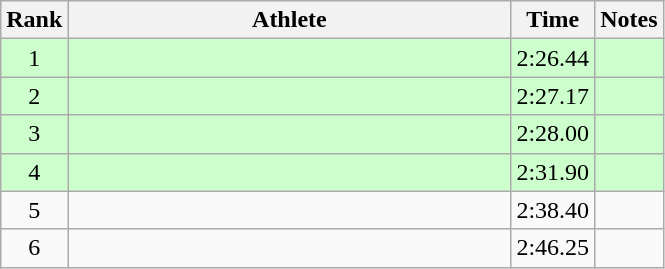<table class="wikitable" style="text-align:center">
<tr>
<th>Rank</th>
<th Style="width:18em">Athlete</th>
<th>Time</th>
<th>Notes</th>
</tr>
<tr style="background:#cfc">
<td>1</td>
<td style="text-align:left"></td>
<td>2:26.44</td>
<td></td>
</tr>
<tr style="background:#cfc">
<td>2</td>
<td style="text-align:left"></td>
<td>2:27.17</td>
<td></td>
</tr>
<tr style="background:#cfc">
<td>3</td>
<td style="text-align:left"></td>
<td>2:28.00</td>
<td></td>
</tr>
<tr style="background:#cfc">
<td>4</td>
<td style="text-align:left"></td>
<td>2:31.90</td>
<td></td>
</tr>
<tr>
<td>5</td>
<td style="text-align:left"></td>
<td>2:38.40</td>
<td></td>
</tr>
<tr>
<td>6</td>
<td style="text-align:left"></td>
<td>2:46.25</td>
<td></td>
</tr>
</table>
